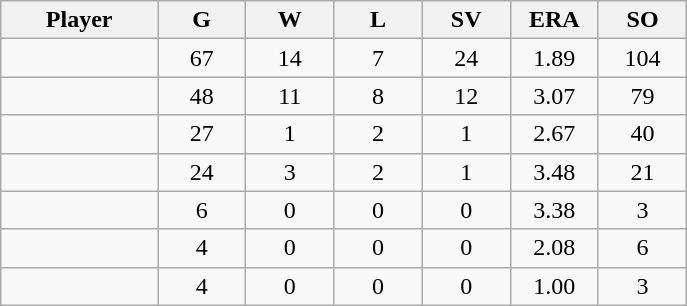<table class="wikitable sortable">
<tr>
<th bgcolor="#DDDDFF" width="16%">Player</th>
<th bgcolor="#DDDDFF" width="9%">G</th>
<th bgcolor="#DDDDFF" width="9%">W</th>
<th bgcolor="#DDDDFF" width="9%">L</th>
<th bgcolor="#DDDDFF" width="9%">SV</th>
<th bgcolor="#DDDDFF" width="9%">ERA</th>
<th bgcolor="#DDDDFF" width="9%">SO</th>
</tr>
<tr align="center">
<td></td>
<td>67</td>
<td>14</td>
<td>7</td>
<td>24</td>
<td>1.89</td>
<td>104</td>
</tr>
<tr align="center">
<td></td>
<td>48</td>
<td>11</td>
<td>8</td>
<td>12</td>
<td>3.07</td>
<td>79</td>
</tr>
<tr align="center">
<td></td>
<td>27</td>
<td>1</td>
<td>2</td>
<td>1</td>
<td>2.67</td>
<td>40</td>
</tr>
<tr align="center">
<td></td>
<td>24</td>
<td>3</td>
<td>2</td>
<td>1</td>
<td>3.48</td>
<td>21</td>
</tr>
<tr align="center">
<td></td>
<td>6</td>
<td>0</td>
<td>0</td>
<td>0</td>
<td>3.38</td>
<td>3</td>
</tr>
<tr align="center">
<td></td>
<td>4</td>
<td>0</td>
<td>0</td>
<td>0</td>
<td>2.08</td>
<td>6</td>
</tr>
<tr align="center">
<td></td>
<td>4</td>
<td>0</td>
<td>0</td>
<td>0</td>
<td>1.00</td>
<td>3</td>
</tr>
</table>
